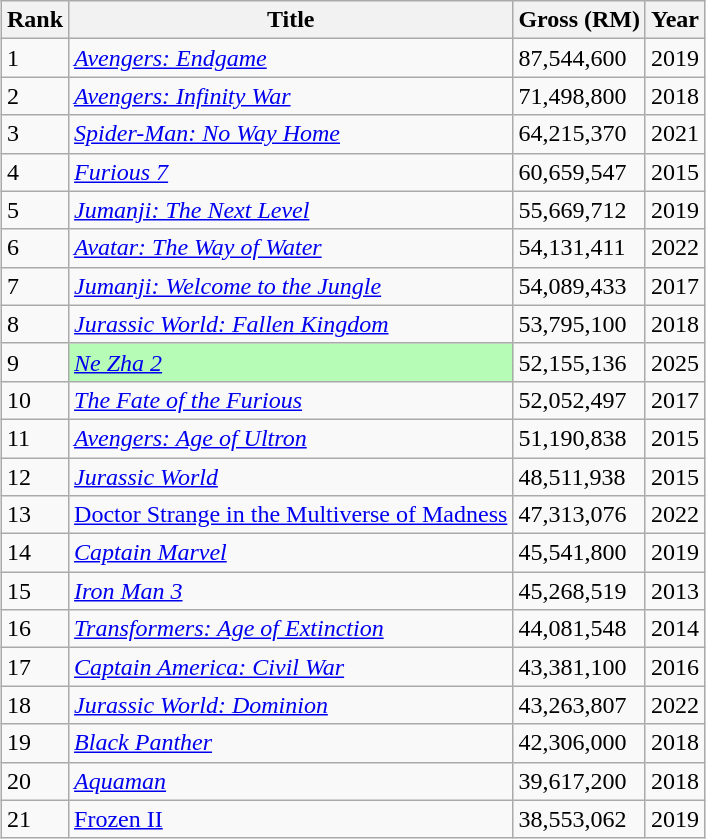<table class="wikitable sortable plainrowheaders"  style=" margin:auto;">
<tr>
<th>Rank</th>
<th>Title</th>
<th>Gross (RM)</th>
<th>Year</th>
</tr>
<tr>
<td>1</td>
<td><em><a href='#'>Avengers: Endgame</a></em></td>
<td>87,544,600</td>
<td>2019</td>
</tr>
<tr>
<td>2</td>
<td><em><a href='#'>Avengers: Infinity War</a></em></td>
<td>71,498,800</td>
<td>2018</td>
</tr>
<tr>
<td>3</td>
<td><em><a href='#'>Spider-Man: No Way Home</a></em></td>
<td>64,215,370</td>
<td>2021</td>
</tr>
<tr>
<td>4</td>
<td><em><a href='#'>Furious 7</a></em></td>
<td>60,659,547</td>
<td>2015</td>
</tr>
<tr>
<td>5</td>
<td><em><a href='#'>Jumanji: The Next Level</a></em></td>
<td>55,669,712</td>
<td>2019</td>
</tr>
<tr>
<td>6</td>
<td><em><a href='#'>Avatar: The Way of Water</a></em></td>
<td>54,131,411</td>
<td>2022</td>
</tr>
<tr>
<td>7</td>
<td><em><a href='#'>Jumanji: Welcome to the Jungle</a></em></td>
<td>54,089,433</td>
<td>2017</td>
</tr>
<tr>
<td>8</td>
<td><em><a href='#'>Jurassic World: Fallen Kingdom</a></em></td>
<td>53,795,100</td>
<td>2018</td>
</tr>
<tr>
<td>9</td>
<td scope="row" style="background:#b6fcb6;" !><em><a href='#'>Ne Zha 2</a></em></td>
<td>52,155,136</td>
<td>2025</td>
</tr>
<tr>
<td>10</td>
<td><em><a href='#'>The Fate of the Furious</a></em></td>
<td>52,052,497</td>
<td>2017</td>
</tr>
<tr>
<td>11</td>
<td><em><a href='#'>Avengers: Age of Ultron</a></em></td>
<td>51,190,838</td>
<td>2015</td>
</tr>
<tr>
<td>12</td>
<td><em><a href='#'>Jurassic World</a></em></td>
<td>48,511,938</td>
<td>2015</td>
</tr>
<tr>
<td>13</td>
<td><a href='#'>Doctor Strange in the Multiverse of Madness</a></td>
<td>47,313,076</td>
<td>2022</td>
</tr>
<tr>
<td>14</td>
<td><a href='#'><em>Captain Marvel</em></a></td>
<td>45,541,800</td>
<td>2019</td>
</tr>
<tr>
<td>15</td>
<td><em><a href='#'>Iron Man 3</a></em></td>
<td>45,268,519</td>
<td>2013</td>
</tr>
<tr>
<td>16</td>
<td><em><a href='#'>Transformers: Age of Extinction</a></em></td>
<td>44,081,548</td>
<td>2014</td>
</tr>
<tr>
<td>17</td>
<td><em><a href='#'>Captain America: Civil War</a></em></td>
<td>43,381,100</td>
<td>2016</td>
</tr>
<tr>
<td>18</td>
<td><em><a href='#'>Jurassic World: Dominion</a></em></td>
<td>43,263,807</td>
<td>2022</td>
</tr>
<tr>
<td>19</td>
<td><a href='#'><em>Black Panther</em></a></td>
<td>42,306,000</td>
<td>2018</td>
</tr>
<tr>
<td>20</td>
<td><a href='#'><em>Aquaman</em></a></td>
<td>39,617,200</td>
<td>2018</td>
</tr>
<tr>
<td>21</td>
<td><a href='#'>Frozen II</a></td>
<td>38,553,062</td>
<td>2019</td>
</tr>
</table>
